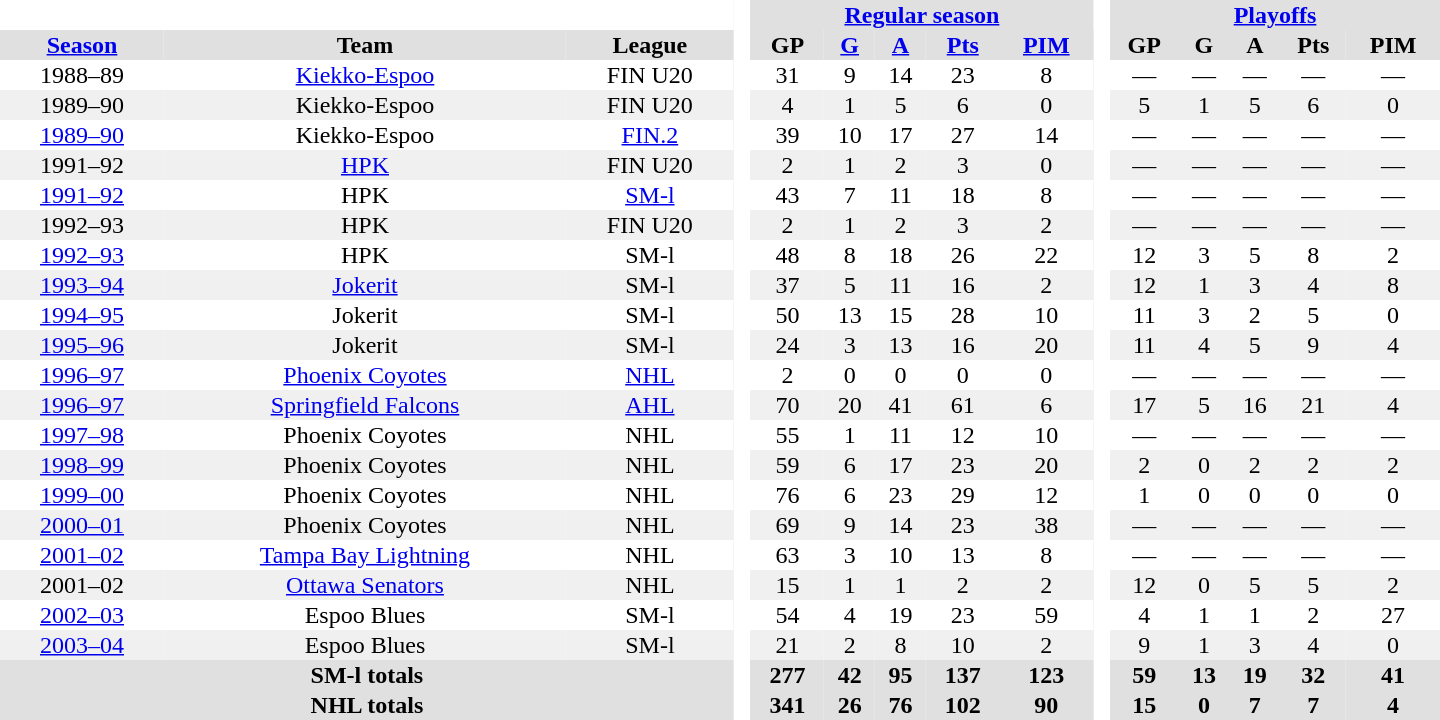<table border="0" cellpadding="1" cellspacing="0" style="text-align:center; width:60em">
<tr bgcolor="#e0e0e0">
<th colspan="3" bgcolor="#ffffff"> </th>
<th rowspan="99" bgcolor="#ffffff"> </th>
<th colspan="5"><a href='#'>Regular season</a></th>
<th rowspan="99" bgcolor="#ffffff"> </th>
<th colspan="5"><a href='#'>Playoffs</a></th>
</tr>
<tr bgcolor="#e0e0e0">
<th><a href='#'>Season</a></th>
<th>Team</th>
<th>League</th>
<th>GP</th>
<th><a href='#'>G</a></th>
<th><a href='#'>A</a></th>
<th><a href='#'>Pts</a></th>
<th><a href='#'>PIM</a></th>
<th>GP</th>
<th>G</th>
<th>A</th>
<th>Pts</th>
<th>PIM</th>
</tr>
<tr>
<td>1988–89</td>
<td><a href='#'>Kiekko-Espoo</a></td>
<td>FIN U20</td>
<td>31</td>
<td>9</td>
<td>14</td>
<td>23</td>
<td>8</td>
<td>—</td>
<td>—</td>
<td>—</td>
<td>—</td>
<td>—</td>
</tr>
<tr bgcolor="#f0f0f0">
<td>1989–90</td>
<td>Kiekko-Espoo</td>
<td>FIN U20</td>
<td>4</td>
<td>1</td>
<td>5</td>
<td>6</td>
<td>0</td>
<td>5</td>
<td>1</td>
<td>5</td>
<td>6</td>
<td>0</td>
</tr>
<tr>
<td><a href='#'>1989–90</a></td>
<td>Kiekko-Espoo</td>
<td><a href='#'>FIN.2</a></td>
<td>39</td>
<td>10</td>
<td>17</td>
<td>27</td>
<td>14</td>
<td>—</td>
<td>—</td>
<td>—</td>
<td>—</td>
<td>—</td>
</tr>
<tr bgcolor="#f0f0f0">
<td>1991–92</td>
<td><a href='#'>HPK</a></td>
<td>FIN U20</td>
<td>2</td>
<td>1</td>
<td>2</td>
<td>3</td>
<td>0</td>
<td>—</td>
<td>—</td>
<td>—</td>
<td>—</td>
<td>—</td>
</tr>
<tr>
<td><a href='#'>1991–92</a></td>
<td>HPK</td>
<td><a href='#'>SM-l</a></td>
<td>43</td>
<td>7</td>
<td>11</td>
<td>18</td>
<td>8</td>
<td>—</td>
<td>—</td>
<td>—</td>
<td>—</td>
<td>—</td>
</tr>
<tr bgcolor="#f0f0f0">
<td>1992–93</td>
<td>HPK</td>
<td>FIN U20</td>
<td>2</td>
<td>1</td>
<td>2</td>
<td>3</td>
<td>2</td>
<td>—</td>
<td>—</td>
<td>—</td>
<td>—</td>
<td>—</td>
</tr>
<tr>
<td><a href='#'>1992–93</a></td>
<td>HPK</td>
<td>SM-l</td>
<td>48</td>
<td>8</td>
<td>18</td>
<td>26</td>
<td>22</td>
<td>12</td>
<td>3</td>
<td>5</td>
<td>8</td>
<td>2</td>
</tr>
<tr bgcolor="#f0f0f0">
<td><a href='#'>1993–94</a></td>
<td><a href='#'>Jokerit</a></td>
<td>SM-l</td>
<td>37</td>
<td>5</td>
<td>11</td>
<td>16</td>
<td>2</td>
<td>12</td>
<td>1</td>
<td>3</td>
<td>4</td>
<td>8</td>
</tr>
<tr>
<td><a href='#'>1994–95</a></td>
<td>Jokerit</td>
<td>SM-l</td>
<td>50</td>
<td>13</td>
<td>15</td>
<td>28</td>
<td>10</td>
<td>11</td>
<td>3</td>
<td>2</td>
<td>5</td>
<td>0</td>
</tr>
<tr bgcolor="#f0f0f0">
<td><a href='#'>1995–96</a></td>
<td>Jokerit</td>
<td>SM-l</td>
<td>24</td>
<td>3</td>
<td>13</td>
<td>16</td>
<td>20</td>
<td>11</td>
<td>4</td>
<td>5</td>
<td>9</td>
<td>4</td>
</tr>
<tr>
<td><a href='#'>1996–97</a></td>
<td><a href='#'>Phoenix Coyotes</a></td>
<td><a href='#'>NHL</a></td>
<td>2</td>
<td>0</td>
<td>0</td>
<td>0</td>
<td>0</td>
<td>—</td>
<td>—</td>
<td>—</td>
<td>—</td>
<td>—</td>
</tr>
<tr bgcolor="#f0f0f0">
<td><a href='#'>1996–97</a></td>
<td><a href='#'>Springfield Falcons</a></td>
<td><a href='#'>AHL</a></td>
<td>70</td>
<td>20</td>
<td>41</td>
<td>61</td>
<td>6</td>
<td>17</td>
<td>5</td>
<td>16</td>
<td>21</td>
<td>4</td>
</tr>
<tr>
<td><a href='#'>1997–98</a></td>
<td>Phoenix Coyotes</td>
<td>NHL</td>
<td>55</td>
<td>1</td>
<td>11</td>
<td>12</td>
<td>10</td>
<td>—</td>
<td>—</td>
<td>—</td>
<td>—</td>
<td>—</td>
</tr>
<tr bgcolor="#f0f0f0">
<td><a href='#'>1998–99</a></td>
<td>Phoenix Coyotes</td>
<td>NHL</td>
<td>59</td>
<td>6</td>
<td>17</td>
<td>23</td>
<td>20</td>
<td>2</td>
<td>0</td>
<td>2</td>
<td>2</td>
<td>2</td>
</tr>
<tr>
<td><a href='#'>1999–00</a></td>
<td>Phoenix Coyotes</td>
<td>NHL</td>
<td>76</td>
<td>6</td>
<td>23</td>
<td>29</td>
<td>12</td>
<td>1</td>
<td>0</td>
<td>0</td>
<td>0</td>
<td>0</td>
</tr>
<tr bgcolor="#f0f0f0">
<td><a href='#'>2000–01</a></td>
<td>Phoenix Coyotes</td>
<td>NHL</td>
<td>69</td>
<td>9</td>
<td>14</td>
<td>23</td>
<td>38</td>
<td>—</td>
<td>—</td>
<td>—</td>
<td>—</td>
<td>—</td>
</tr>
<tr>
<td><a href='#'>2001–02</a></td>
<td><a href='#'>Tampa Bay Lightning</a></td>
<td>NHL</td>
<td>63</td>
<td>3</td>
<td>10</td>
<td>13</td>
<td>8</td>
<td>—</td>
<td>—</td>
<td>—</td>
<td>—</td>
<td>—</td>
</tr>
<tr bgcolor="#f0f0f0">
<td>2001–02</td>
<td><a href='#'>Ottawa Senators</a></td>
<td>NHL</td>
<td>15</td>
<td>1</td>
<td>1</td>
<td>2</td>
<td>2</td>
<td>12</td>
<td>0</td>
<td>5</td>
<td>5</td>
<td>2</td>
</tr>
<tr>
<td><a href='#'>2002–03</a></td>
<td>Espoo Blues</td>
<td>SM-l</td>
<td>54</td>
<td>4</td>
<td>19</td>
<td>23</td>
<td>59</td>
<td>4</td>
<td>1</td>
<td>1</td>
<td>2</td>
<td>27</td>
</tr>
<tr bgcolor="#f0f0f0">
<td><a href='#'>2003–04</a></td>
<td>Espoo Blues</td>
<td>SM-l</td>
<td>21</td>
<td>2</td>
<td>8</td>
<td>10</td>
<td>2</td>
<td>9</td>
<td>1</td>
<td>3</td>
<td>4</td>
<td>0</td>
</tr>
<tr bgcolor="#e0e0e0">
<th colspan="3">SM-l totals</th>
<th>277</th>
<th>42</th>
<th>95</th>
<th>137</th>
<th>123</th>
<th>59</th>
<th>13</th>
<th>19</th>
<th>32</th>
<th>41</th>
</tr>
<tr bgcolor="#e0e0e0">
<th colspan="3">NHL totals</th>
<th>341</th>
<th>26</th>
<th>76</th>
<th>102</th>
<th>90</th>
<th>15</th>
<th>0</th>
<th>7</th>
<th>7</th>
<th>4</th>
</tr>
</table>
